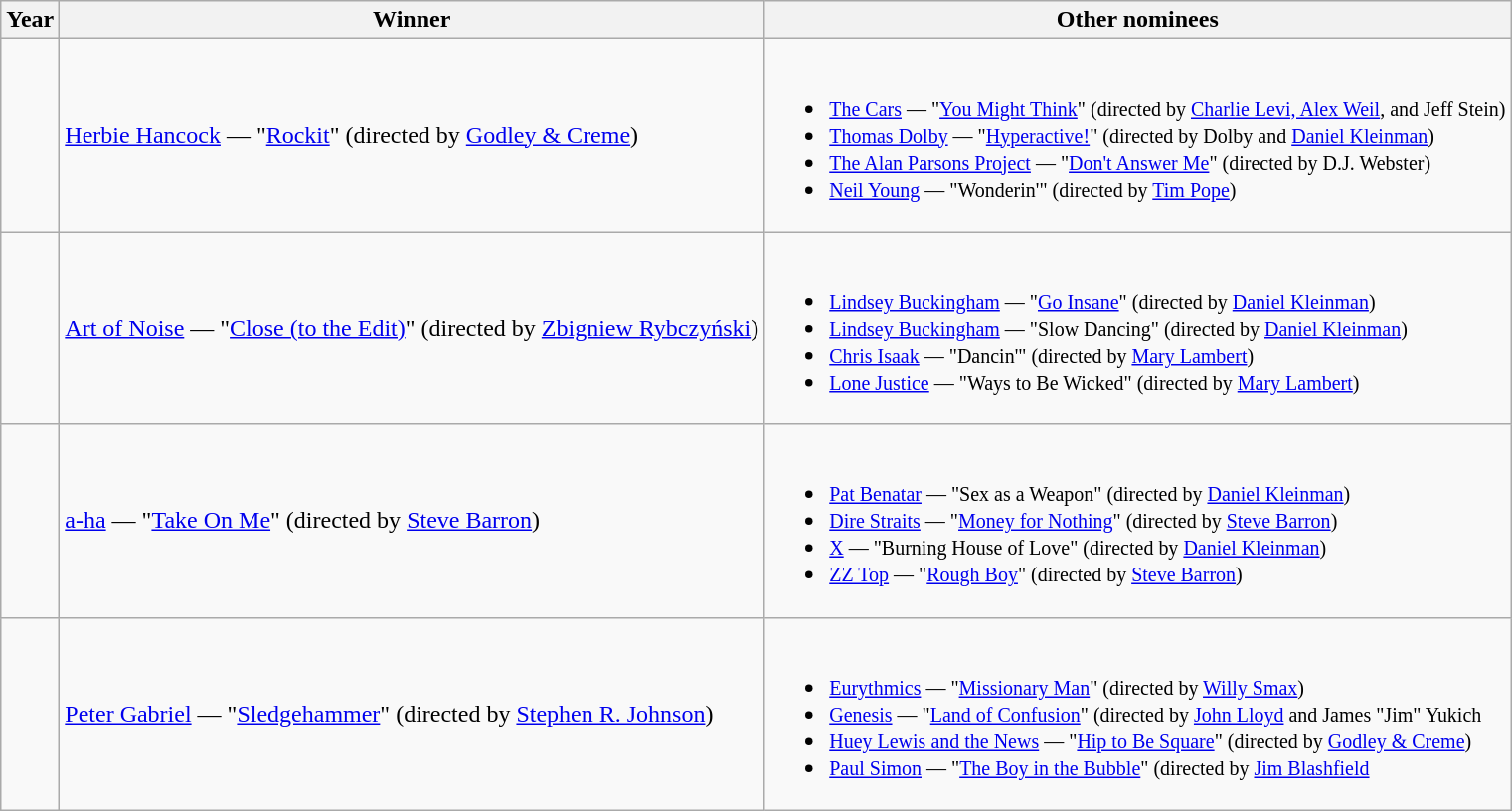<table class="wikitable">
<tr>
<th>Year</th>
<th>Winner</th>
<th>Other nominees</th>
</tr>
<tr>
<td></td>
<td><a href='#'>Herbie Hancock</a> — "<a href='#'>Rockit</a>" (directed by <a href='#'>Godley & Creme</a>)</td>
<td><br><ul><li><small><a href='#'>The Cars</a> — "<a href='#'>You Might Think</a>" (directed by <a href='#'>Charlie Levi, Alex Weil</a>, and Jeff Stein)</small></li><li><small><a href='#'>Thomas Dolby</a> — "<a href='#'>Hyperactive!</a>" (directed by Dolby and <a href='#'>Daniel Kleinman</a>)</small></li><li><small><a href='#'>The Alan Parsons Project</a> — "<a href='#'>Don't Answer Me</a>" (directed by D.J. Webster)</small></li><li><small><a href='#'>Neil Young</a> — "Wonderin'" (directed by <a href='#'>Tim Pope</a>)</small></li></ul></td>
</tr>
<tr>
<td></td>
<td><a href='#'>Art of Noise</a> — "<a href='#'>Close (to the Edit)</a>" (directed by <a href='#'>Zbigniew Rybczyński</a>)</td>
<td><br><ul><li><small><a href='#'>Lindsey Buckingham</a> — "<a href='#'>Go Insane</a>" (directed by <a href='#'>Daniel Kleinman</a>)</small></li><li><small><a href='#'>Lindsey Buckingham</a> — "Slow Dancing" (directed by <a href='#'>Daniel Kleinman</a>)</small></li><li><small><a href='#'>Chris Isaak</a> — "Dancin'" (directed by <a href='#'>Mary Lambert</a>)</small></li><li><small><a href='#'>Lone Justice</a> — "Ways to Be Wicked" (directed by <a href='#'>Mary Lambert</a>)</small></li></ul></td>
</tr>
<tr>
<td></td>
<td><a href='#'>a-ha</a> — "<a href='#'>Take On Me</a>" (directed by <a href='#'>Steve Barron</a>)</td>
<td><br><ul><li><small><a href='#'>Pat Benatar</a> — "Sex as a Weapon" (directed by <a href='#'>Daniel Kleinman</a>)</small></li><li><small><a href='#'>Dire Straits</a> — "<a href='#'>Money for Nothing</a>" (directed by <a href='#'>Steve Barron</a>)</small></li><li><small><a href='#'>X</a> — "Burning House of Love" (directed by <a href='#'>Daniel Kleinman</a>)</small></li><li><small><a href='#'>ZZ Top</a> — "<a href='#'>Rough Boy</a>" (directed by <a href='#'>Steve Barron</a>)</small></li></ul></td>
</tr>
<tr>
<td></td>
<td><a href='#'>Peter Gabriel</a> — "<a href='#'>Sledgehammer</a>" (directed by <a href='#'>Stephen R. Johnson</a>)</td>
<td><br><ul><li><small><a href='#'>Eurythmics</a> — "<a href='#'>Missionary Man</a>" (directed by <a href='#'>Willy Smax</a>)</small></li><li><small><a href='#'>Genesis</a> — "<a href='#'>Land of Confusion</a>" (directed by <a href='#'>John Lloyd</a> and James "Jim" Yukich</small></li><li><small><a href='#'>Huey Lewis and the News</a> — "<a href='#'>Hip to Be Square</a>" (directed by <a href='#'>Godley & Creme</a>)</small></li><li><small><a href='#'>Paul Simon</a> — "<a href='#'>The Boy in the Bubble</a>" (directed by <a href='#'>Jim Blashfield</a></small></li></ul></td>
</tr>
</table>
